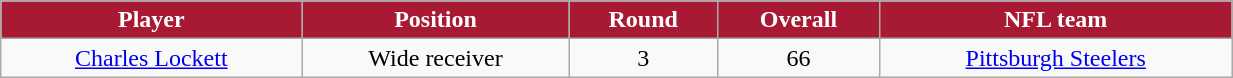<table class="wikitable" width="65%">
<tr align="center" style="background:#A81933;color:#FFFFFF;">
<td><strong>Player</strong></td>
<td><strong>Position</strong></td>
<td><strong>Round</strong></td>
<td><strong>Overall</strong></td>
<td><strong>NFL team</strong></td>
</tr>
<tr align="center" bgcolor="">
<td><a href='#'>Charles Lockett</a></td>
<td>Wide receiver</td>
<td>3</td>
<td>66</td>
<td><a href='#'>Pittsburgh Steelers</a></td>
</tr>
</table>
